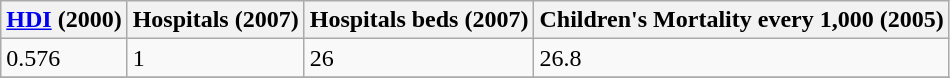<table class="wikitable" border="1">
<tr>
<th><a href='#'>HDI</a> (2000)</th>
<th>Hospitals (2007)</th>
<th>Hospitals beds (2007)</th>
<th>Children's Mortality every 1,000 (2005)</th>
</tr>
<tr>
<td>0.576</td>
<td>1</td>
<td>26</td>
<td>26.8</td>
</tr>
<tr>
</tr>
</table>
